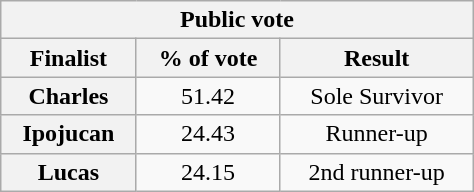<table class="wikitable" style="text-align:center" width="25%">
<tr>
<th colspan="3">Public vote</th>
</tr>
<tr>
<th>Finalist</th>
<th>% of vote</th>
<th>Result</th>
</tr>
<tr>
<th>Charles</th>
<td>51.42</td>
<td>Sole Survivor</td>
</tr>
<tr>
<th>Ipojucan</th>
<td>24.43</td>
<td>Runner-up</td>
</tr>
<tr>
<th>Lucas</th>
<td>24.15</td>
<td>2nd runner-up</td>
</tr>
</table>
